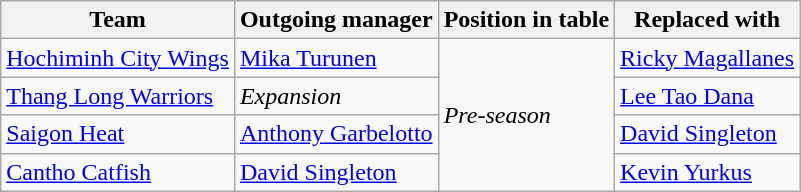<table class="wikitable sortable">
<tr>
<th>Team</th>
<th>Outgoing manager</th>
<th>Position in table</th>
<th>Replaced with</th>
</tr>
<tr>
<td><a href='#'>Hochiminh City Wings</a></td>
<td> <a href='#'>Mika Turunen</a></td>
<td rowspan=4><em>Pre-season</em></td>
<td> <a href='#'>Ricky Magallanes</a></td>
</tr>
<tr>
<td><a href='#'>Thang Long Warriors</a></td>
<td><em>Expansion</em></td>
<td> <a href='#'>Lee Tao Dana</a></td>
</tr>
<tr>
<td><a href='#'>Saigon Heat</a></td>
<td> <a href='#'>Anthony Garbelotto</a></td>
<td> <a href='#'>David Singleton</a></td>
</tr>
<tr>
<td><a href='#'>Cantho Catfish</a></td>
<td> <a href='#'>David Singleton</a></td>
<td> <a href='#'>Kevin Yurkus</a></td>
</tr>
</table>
